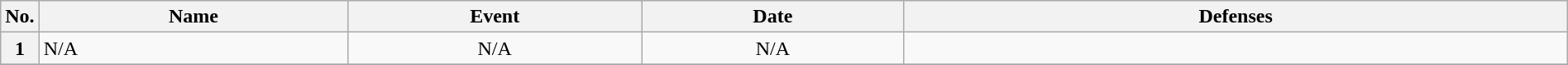<table class="wikitable" width=100%>
<tr>
<th width=1%>No.</th>
<th width=20%>Name</th>
<th width=19%>Event</th>
<th width=17%>Date</th>
<th width=44%>Defenses</th>
</tr>
<tr>
<th>1</th>
<td align=left>N/A</td>
<td align=center>N/A</td>
<td align=center>N/A</td>
<td></td>
</tr>
<tr>
</tr>
</table>
